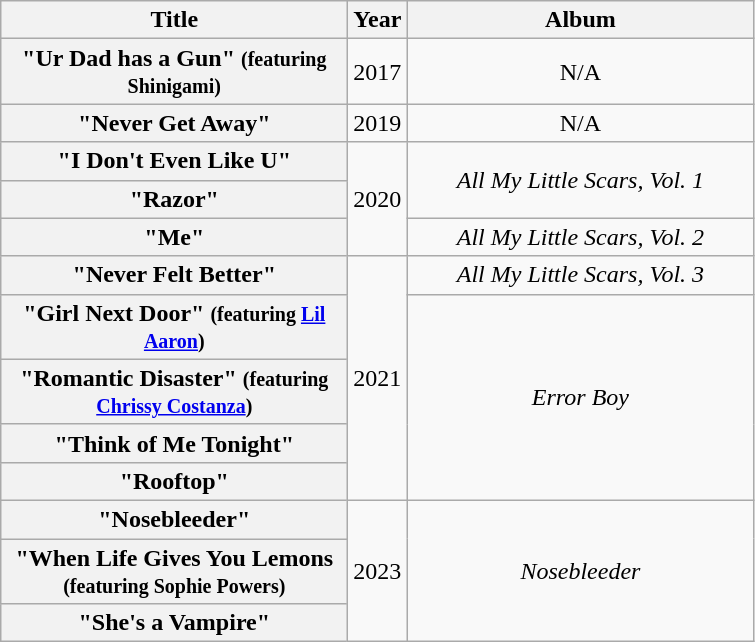<table class="wikitable plainrowheaders" style="text-align:center;">
<tr>
<th scope="col" style="width:14em;">Title</th>
<th scope="col" style="width:1em;">Year</th>
<th scope="col" style="width:14em;">Album</th>
</tr>
<tr>
<th scope="row">"Ur Dad has a Gun" <small>(featuring Shinigami)</small></th>
<td rowspan=1>2017</td>
<td rowspan=1>N/A</td>
</tr>
<tr>
<th scope="row">"Never Get Away"</th>
<td rowspan=1>2019</td>
<td rowspan=1>N/A</td>
</tr>
<tr>
<th scope="row">"I Don't Even Like U"</th>
<td rowspan=3>2020</td>
<td rowspan=2><em>All My Little Scars, Vol. 1</em></td>
</tr>
<tr>
<th scope="row">"Razor"</th>
</tr>
<tr>
<th scope="row">"Me"</th>
<td rowspan=1><em>All My Little Scars, Vol. 2</em></td>
</tr>
<tr>
<th scope="row">"Never Felt Better"</th>
<td rowspan=5>2021</td>
<td rowspan=1><em>All My Little Scars, Vol. 3</em></td>
</tr>
<tr>
<th scope="row">"Girl Next Door" <small>(featuring <a href='#'>Lil Aaron</a>)</small></th>
<td rowspan=4><em>Error Boy</em></td>
</tr>
<tr>
<th scope="row">"Romantic Disaster" <small>(featuring <a href='#'>Chrissy Costanza</a>)</small></th>
</tr>
<tr>
<th scope="row">"Think of Me Tonight"</th>
</tr>
<tr>
<th scope="row">"Rooftop"</th>
</tr>
<tr>
<th scope="row">"Nosebleeder"</th>
<td rowspan=3>2023</td>
<td rowspan=3><em>Nosebleeder</em></td>
</tr>
<tr>
<th scope="row">"When Life Gives You Lemons <small>(featuring Sophie Powers)</small></th>
</tr>
<tr>
<th scope="row">"She's a Vampire"</th>
</tr>
</table>
